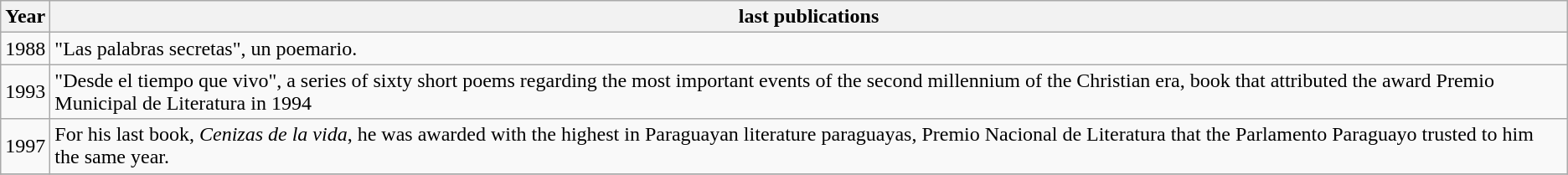<table class="wikitable">
<tr>
<th>Year</th>
<th>last publications</th>
</tr>
<tr -------->
<td>1988</td>
<td>"Las palabras secretas", un poemario.</td>
</tr>
<tr -------->
<td>1993</td>
<td>"Desde el tiempo que vivo", a series of sixty short poems regarding the most important events  of the second millennium of the Christian era, book that attributed the award Premio Municipal de Literatura in 1994</td>
</tr>
<tr -------->
<td>1997</td>
<td>For his last book, <em>Cenizas de la vida</em>, he was awarded with the highest in Paraguayan literature paraguayas,  Premio Nacional de Literatura that the Parlamento Paraguayo trusted to him the same year.</td>
</tr>
<tr -------->
</tr>
</table>
